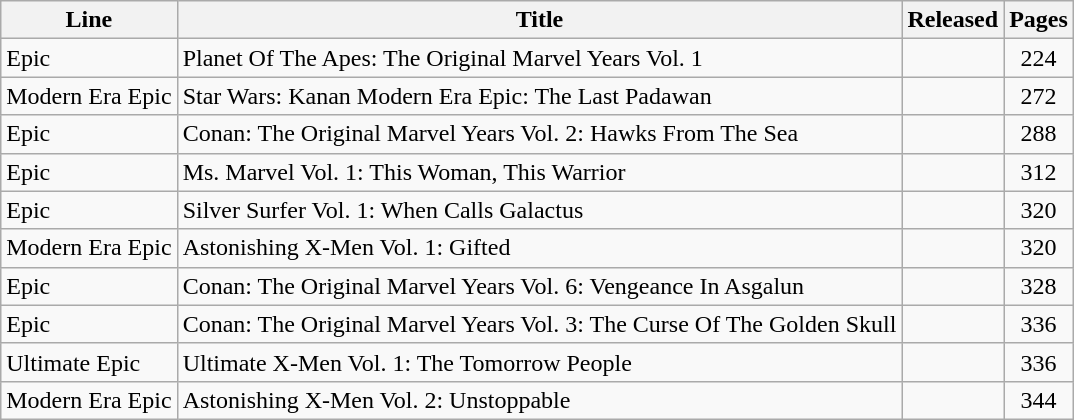<table class="wikitable sortable">
<tr>
<th class="unsortable">Line</th>
<th class="unsortable">Title</th>
<th>Released</th>
<th>Pages</th>
</tr>
<tr>
<td>Epic</td>
<td>Planet Of The Apes: The Original Marvel Years Vol. 1</td>
<td></td>
<td style="text-align: center;">224</td>
</tr>
<tr>
<td>Modern Era Epic</td>
<td>Star Wars: Kanan Modern Era Epic: The Last Padawan</td>
<td></td>
<td style="text-align: center;">272</td>
</tr>
<tr>
<td>Epic</td>
<td>Conan: The Original Marvel Years Vol. 2: Hawks From The Sea</td>
<td></td>
<td style="text-align: center;">288</td>
</tr>
<tr>
<td>Epic</td>
<td>Ms. Marvel Vol. 1: This Woman, This Warrior</td>
<td></td>
<td style="text-align: center;">312</td>
</tr>
<tr>
<td>Epic</td>
<td>Silver Surfer Vol. 1: When Calls Galactus</td>
<td></td>
<td style="text-align: center;">320</td>
</tr>
<tr>
<td>Modern Era Epic</td>
<td>Astonishing X-Men Vol. 1: Gifted</td>
<td></td>
<td style="text-align: center;">320</td>
</tr>
<tr>
<td>Epic</td>
<td>Conan: The Original Marvel Years Vol. 6: Vengeance In Asgalun</td>
<td></td>
<td style="text-align: center;">328</td>
</tr>
<tr>
<td>Epic</td>
<td>Conan: The Original Marvel Years Vol. 3: The Curse Of The Golden Skull</td>
<td></td>
<td style="text-align: center;">336</td>
</tr>
<tr>
<td>Ultimate Epic</td>
<td>Ultimate X-Men Vol. 1: The Tomorrow People</td>
<td></td>
<td style="text-align: center;">336</td>
</tr>
<tr>
<td>Modern Era Epic</td>
<td>Astonishing X-Men Vol. 2: Unstoppable</td>
<td></td>
<td style="text-align: center">344</td>
</tr>
</table>
